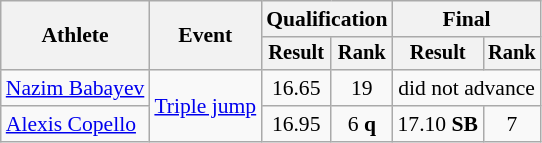<table class=wikitable style=font-size:90%>
<tr>
<th rowspan=2>Athlete</th>
<th rowspan=2>Event</th>
<th colspan=2>Qualification</th>
<th colspan=2>Final</th>
</tr>
<tr style=font-size:95%>
<th>Result</th>
<th>Rank</th>
<th>Result</th>
<th>Rank</th>
</tr>
<tr align=center>
<td align=left><a href='#'>Nazim Babayev</a></td>
<td align=left rowspan=2><a href='#'>Triple jump</a></td>
<td>16.65</td>
<td>19</td>
<td colspan=2>did not advance</td>
</tr>
<tr align=center>
<td align=left><a href='#'>Alexis Copello</a></td>
<td>16.95</td>
<td>6 <strong>q</strong></td>
<td>17.10 <strong>SB</strong></td>
<td>7</td>
</tr>
</table>
